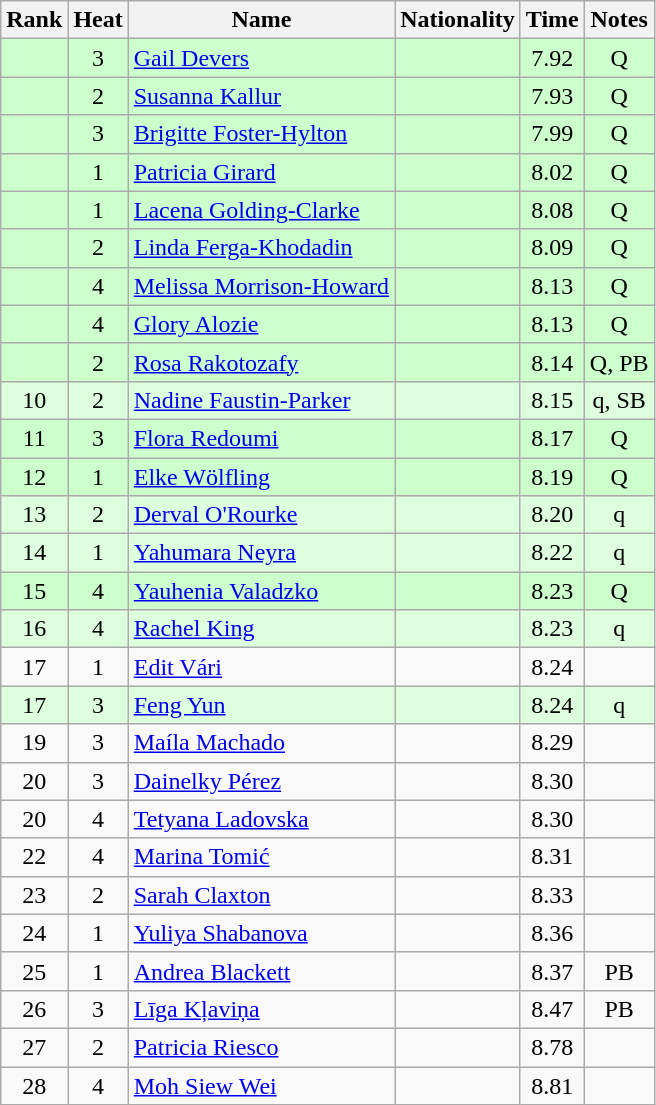<table class="wikitable sortable" style="text-align:center">
<tr>
<th>Rank</th>
<th>Heat</th>
<th>Name</th>
<th>Nationality</th>
<th>Time</th>
<th>Notes</th>
</tr>
<tr bgcolor=ccffcc>
<td></td>
<td>3</td>
<td align="left"><a href='#'>Gail Devers</a></td>
<td align=left></td>
<td>7.92</td>
<td>Q</td>
</tr>
<tr bgcolor=ccffcc>
<td></td>
<td>2</td>
<td align="left"><a href='#'>Susanna Kallur</a></td>
<td align=left></td>
<td>7.93</td>
<td>Q</td>
</tr>
<tr bgcolor=ccffcc>
<td></td>
<td>3</td>
<td align="left"><a href='#'>Brigitte Foster-Hylton</a></td>
<td align=left></td>
<td>7.99</td>
<td>Q</td>
</tr>
<tr bgcolor=ccffcc>
<td></td>
<td>1</td>
<td align="left"><a href='#'>Patricia Girard</a></td>
<td align=left></td>
<td>8.02</td>
<td>Q</td>
</tr>
<tr bgcolor=ccffcc>
<td></td>
<td>1</td>
<td align="left"><a href='#'>Lacena Golding-Clarke</a></td>
<td align=left></td>
<td>8.08</td>
<td>Q</td>
</tr>
<tr bgcolor=ccffcc>
<td></td>
<td>2</td>
<td align="left"><a href='#'>Linda Ferga-Khodadin</a></td>
<td align=left></td>
<td>8.09</td>
<td>Q</td>
</tr>
<tr bgcolor=ccffcc>
<td></td>
<td>4</td>
<td align="left"><a href='#'>Melissa Morrison-Howard</a></td>
<td align=left></td>
<td>8.13</td>
<td>Q</td>
</tr>
<tr bgcolor=ccffcc>
<td></td>
<td>4</td>
<td align="left"><a href='#'>Glory Alozie</a></td>
<td align=left></td>
<td>8.13</td>
<td>Q</td>
</tr>
<tr bgcolor=ccffcc>
<td></td>
<td>2</td>
<td align="left"><a href='#'>Rosa Rakotozafy</a></td>
<td align=left></td>
<td>8.14</td>
<td>Q, PB</td>
</tr>
<tr bgcolor=ddffdd>
<td>10</td>
<td>2</td>
<td align="left"><a href='#'>Nadine Faustin-Parker</a></td>
<td align=left></td>
<td>8.15</td>
<td>q, SB</td>
</tr>
<tr bgcolor=ccffcc>
<td>11</td>
<td>3</td>
<td align="left"><a href='#'>Flora Redoumi</a></td>
<td align=left></td>
<td>8.17</td>
<td>Q</td>
</tr>
<tr bgcolor=ccffcc>
<td>12</td>
<td>1</td>
<td align="left"><a href='#'>Elke Wölfling</a></td>
<td align=left></td>
<td>8.19</td>
<td>Q</td>
</tr>
<tr bgcolor=ddffdd>
<td>13</td>
<td>2</td>
<td align="left"><a href='#'>Derval O'Rourke</a></td>
<td align=left></td>
<td>8.20</td>
<td>q</td>
</tr>
<tr bgcolor=ddffdd>
<td>14</td>
<td>1</td>
<td align="left"><a href='#'>Yahumara Neyra</a></td>
<td align=left></td>
<td>8.22</td>
<td>q</td>
</tr>
<tr bgcolor=ccffcc>
<td>15</td>
<td>4</td>
<td align="left"><a href='#'>Yauhenia Valadzko</a></td>
<td align=left></td>
<td>8.23</td>
<td>Q</td>
</tr>
<tr bgcolor=ddffdd>
<td>16</td>
<td>4</td>
<td align="left"><a href='#'>Rachel King</a></td>
<td align=left></td>
<td>8.23</td>
<td>q</td>
</tr>
<tr>
<td>17</td>
<td>1</td>
<td align="left"><a href='#'>Edit Vári</a></td>
<td align=left></td>
<td>8.24</td>
<td></td>
</tr>
<tr bgcolor=ddffdd>
<td>17</td>
<td>3</td>
<td align="left"><a href='#'>Feng Yun</a></td>
<td align=left></td>
<td>8.24</td>
<td>q</td>
</tr>
<tr>
<td>19</td>
<td>3</td>
<td align="left"><a href='#'>Maíla Machado</a></td>
<td align=left></td>
<td>8.29</td>
<td></td>
</tr>
<tr>
<td>20</td>
<td>3</td>
<td align="left"><a href='#'>Dainelky Pérez</a></td>
<td align=left></td>
<td>8.30</td>
<td></td>
</tr>
<tr>
<td>20</td>
<td>4</td>
<td align="left"><a href='#'>Tetyana Ladovska</a></td>
<td align=left></td>
<td>8.30</td>
<td></td>
</tr>
<tr>
<td>22</td>
<td>4</td>
<td align="left"><a href='#'>Marina Tomić</a></td>
<td align=left></td>
<td>8.31</td>
<td></td>
</tr>
<tr>
<td>23</td>
<td>2</td>
<td align="left"><a href='#'>Sarah Claxton</a></td>
<td align=left></td>
<td>8.33</td>
<td></td>
</tr>
<tr>
<td>24</td>
<td>1</td>
<td align="left"><a href='#'>Yuliya Shabanova</a></td>
<td align=left></td>
<td>8.36</td>
<td></td>
</tr>
<tr>
<td>25</td>
<td>1</td>
<td align="left"><a href='#'>Andrea Blackett</a></td>
<td align=left></td>
<td>8.37</td>
<td>PB</td>
</tr>
<tr>
<td>26</td>
<td>3</td>
<td align="left"><a href='#'>Līga Kļaviņa</a></td>
<td align=left></td>
<td>8.47</td>
<td>PB</td>
</tr>
<tr>
<td>27</td>
<td>2</td>
<td align="left"><a href='#'>Patricia Riesco</a></td>
<td align=left></td>
<td>8.78</td>
<td></td>
</tr>
<tr>
<td>28</td>
<td>4</td>
<td align="left"><a href='#'>Moh Siew Wei</a></td>
<td align=left></td>
<td>8.81</td>
<td></td>
</tr>
</table>
